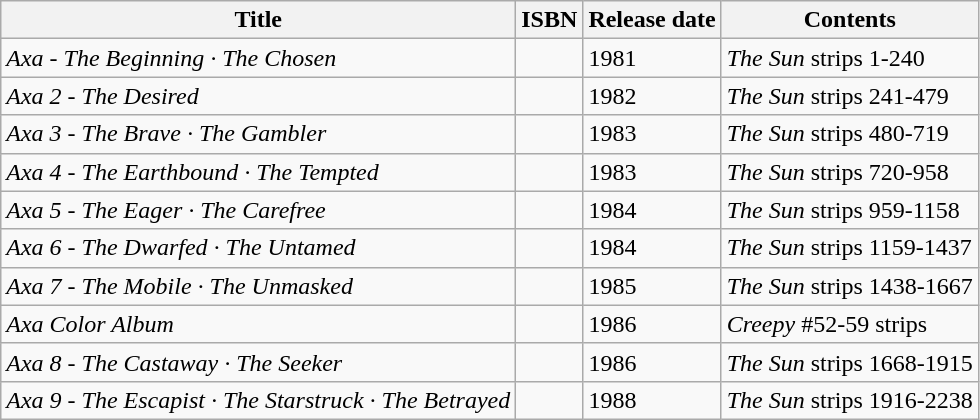<table class="wikitable">
<tr>
<th>Title</th>
<th>ISBN</th>
<th>Release date</th>
<th>Contents</th>
</tr>
<tr>
<td><em>Axa - The Beginning · The Chosen</em></td>
<td></td>
<td>1981</td>
<td><em>The Sun</em> strips 1-240</td>
</tr>
<tr>
<td><em>Axa 2 - The Desired</em></td>
<td></td>
<td>1982</td>
<td><em>The Sun</em> strips 241-479</td>
</tr>
<tr>
<td><em>Axa 3 - The Brave · The Gambler</em></td>
<td></td>
<td>1983</td>
<td><em>The Sun</em> strips 480-719</td>
</tr>
<tr>
<td><em>Axa 4 - The Earthbound · The Tempted</em></td>
<td></td>
<td>1983</td>
<td><em>The Sun</em> strips 720-958</td>
</tr>
<tr>
<td><em>Axa 5 - The Eager · The Carefree</em></td>
<td></td>
<td>1984</td>
<td><em>The Sun</em> strips 959-1158</td>
</tr>
<tr>
<td><em>Axa 6 - The Dwarfed · The Untamed</em></td>
<td></td>
<td>1984</td>
<td><em>The Sun</em> strips 1159-1437</td>
</tr>
<tr>
<td><em>Axa 7 - The Mobile · The Unmasked</em></td>
<td></td>
<td>1985</td>
<td><em>The Sun</em> strips 1438-1667</td>
</tr>
<tr>
<td><em>Axa Color Album</em></td>
<td></td>
<td>1986</td>
<td><em>Creepy</em> #52-59 strips</td>
</tr>
<tr>
<td><em>Axa 8 - The Castaway · The Seeker</em></td>
<td></td>
<td>1986</td>
<td><em>The Sun</em> strips 1668-1915</td>
</tr>
<tr>
<td><em>Axa 9 - The Escapist · The Starstruck · The Betrayed</em></td>
<td></td>
<td>1988</td>
<td><em>The Sun</em> strips 1916-2238</td>
</tr>
</table>
